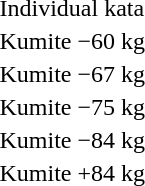<table>
<tr>
<td rowspan=2>Individual kata</td>
<td rowspan=2></td>
<td rowspan=2></td>
<td></td>
</tr>
<tr>
<td></td>
</tr>
<tr>
<td rowspan=2>Kumite −60 kg</td>
<td rowspan=2></td>
<td rowspan=2></td>
<td></td>
</tr>
<tr>
<td></td>
</tr>
<tr>
<td rowspan=2>Kumite −67 kg</td>
<td rowspan=2></td>
<td rowspan=2></td>
<td></td>
</tr>
<tr>
<td></td>
</tr>
<tr>
<td rowspan=2>Kumite −75 kg</td>
<td rowspan=2></td>
<td rowspan=2></td>
<td></td>
</tr>
<tr>
<td></td>
</tr>
<tr>
<td rowspan=2>Kumite −84 kg</td>
<td rowspan=2></td>
<td rowspan=2></td>
<td></td>
</tr>
<tr>
<td></td>
</tr>
<tr>
<td rowspan=2>Kumite +84 kg</td>
<td rowspan=2></td>
<td rowspan=2></td>
<td></td>
</tr>
<tr>
<td></td>
</tr>
</table>
